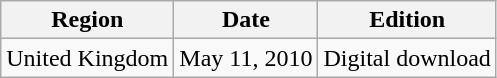<table class=wikitable>
<tr>
<th>Region</th>
<th>Date</th>
<th>Edition</th>
</tr>
<tr>
<td>United Kingdom</td>
<td>May 11, 2010</td>
<td rowspan="1">Digital download</td>
</tr>
</table>
